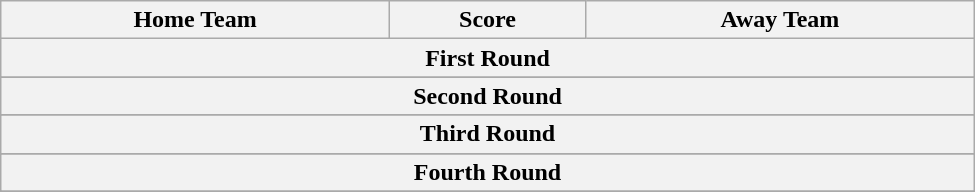<table class="wikitable" style="text-align: center; width:650px">
<tr>
<th scope=col width="245px">Home Team</th>
<th scope=col width="120px">Score</th>
<th scope=col width="245px">Away Team</th>
</tr>
<tr>
<th colspan="3">First Round</th>
</tr>
<tr>
</tr>
<tr>
<th colspan="3">Second Round</th>
</tr>
<tr>
</tr>
<tr>
<th colspan="3">Third Round</th>
</tr>
<tr>
</tr>
<tr>
</tr>
<tr>
<th colspan="3">Fourth Round</th>
</tr>
<tr>
</tr>
<tr>
</tr>
</table>
